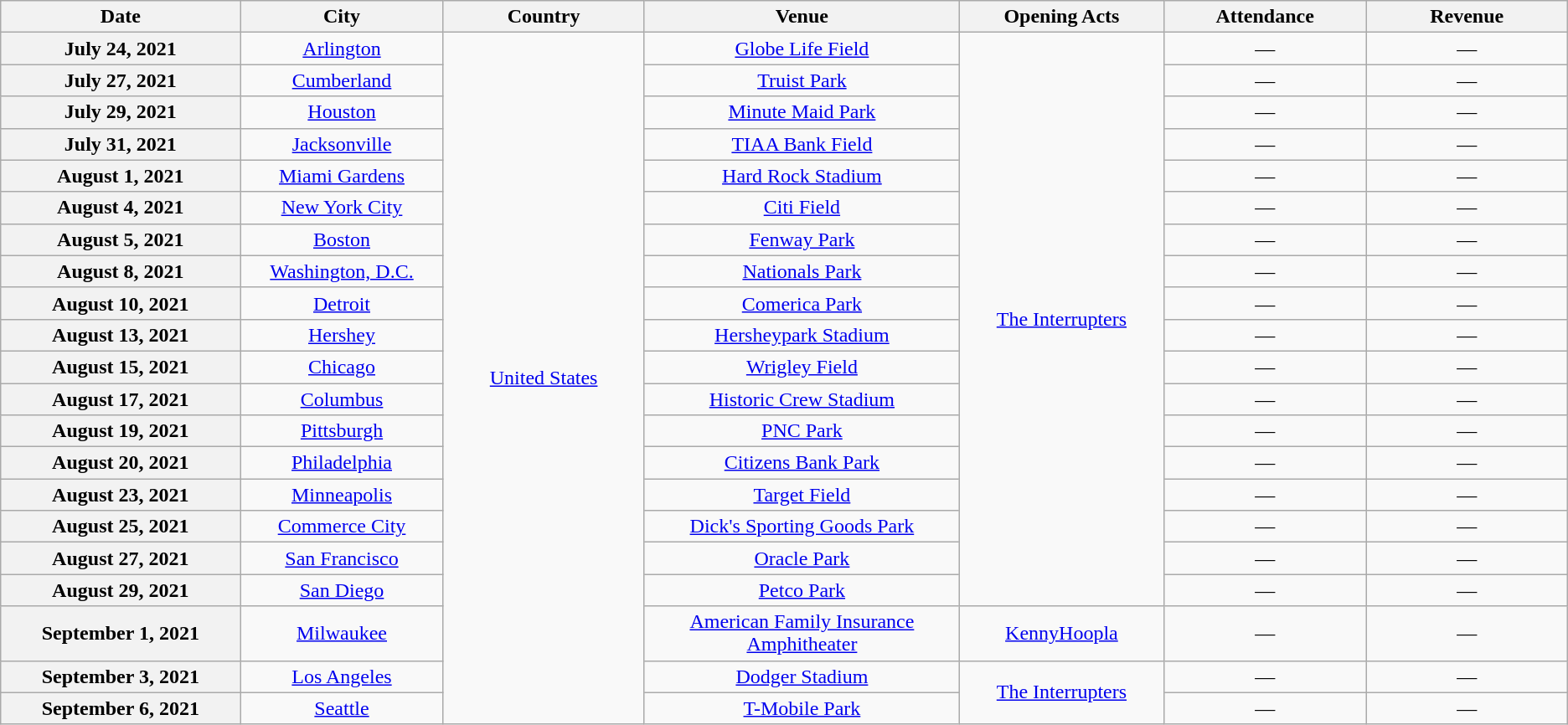<table class="wikitable plainrowheaders" style="text-align:center;">
<tr>
<th scope="col" style="width:12em;">Date</th>
<th scope="col" style="width:10em;">City</th>
<th scope="col" style="width:10em;">Country</th>
<th scope="col" style="width:16em;">Venue</th>
<th scope="col" style="width:10em;">Opening Acts</th>
<th scope="col" style="width:10em;">Attendance</th>
<th scope="col" style="width:10em;">Revenue</th>
</tr>
<tr>
<th scope="row">July 24, 2021</th>
<td><a href='#'>Arlington</a></td>
<td rowspan="21"><a href='#'>United States</a></td>
<td><a href='#'>Globe Life Field</a></td>
<td rowspan="18"><a href='#'>The Interrupters</a></td>
<td>—</td>
<td>—</td>
</tr>
<tr>
<th scope="row">July 27, 2021</th>
<td><a href='#'>Cumberland</a></td>
<td><a href='#'>Truist Park</a></td>
<td>—</td>
<td>—</td>
</tr>
<tr>
<th scope="row">July 29, 2021</th>
<td><a href='#'>Houston</a></td>
<td><a href='#'>Minute Maid Park</a></td>
<td>—</td>
<td>—</td>
</tr>
<tr>
<th scope="row">July 31, 2021</th>
<td><a href='#'>Jacksonville</a></td>
<td><a href='#'>TIAA Bank Field</a></td>
<td>—</td>
<td>—</td>
</tr>
<tr>
<th scope="row">August 1, 2021</th>
<td><a href='#'>Miami Gardens</a></td>
<td><a href='#'>Hard Rock Stadium</a></td>
<td>—</td>
<td>—</td>
</tr>
<tr>
<th scope="row">August 4, 2021</th>
<td><a href='#'>New York City</a></td>
<td><a href='#'>Citi Field</a></td>
<td>—</td>
<td>—</td>
</tr>
<tr>
<th scope="row">August 5, 2021</th>
<td><a href='#'>Boston</a></td>
<td><a href='#'>Fenway Park</a></td>
<td>—</td>
<td>—</td>
</tr>
<tr>
<th scope="row">August 8, 2021</th>
<td><a href='#'>Washington, D.C.</a></td>
<td><a href='#'>Nationals Park</a></td>
<td>—</td>
<td>—</td>
</tr>
<tr>
<th scope="row">August 10, 2021</th>
<td><a href='#'>Detroit</a></td>
<td><a href='#'>Comerica Park</a></td>
<td>—</td>
<td>—</td>
</tr>
<tr>
<th scope="row">August 13, 2021</th>
<td><a href='#'>Hershey</a></td>
<td><a href='#'>Hersheypark Stadium</a></td>
<td>—</td>
<td>—</td>
</tr>
<tr>
<th scope="row">August 15, 2021</th>
<td><a href='#'>Chicago</a></td>
<td><a href='#'>Wrigley Field</a></td>
<td>—</td>
<td>—</td>
</tr>
<tr>
<th scope="row">August 17, 2021</th>
<td><a href='#'>Columbus</a></td>
<td><a href='#'>Historic Crew Stadium</a></td>
<td>—</td>
<td>—</td>
</tr>
<tr>
<th scope="row">August 19, 2021</th>
<td><a href='#'>Pittsburgh</a></td>
<td><a href='#'>PNC Park</a></td>
<td>—</td>
<td>—</td>
</tr>
<tr>
<th scope="row">August 20, 2021</th>
<td><a href='#'>Philadelphia</a></td>
<td><a href='#'>Citizens Bank Park</a></td>
<td>—</td>
<td>—</td>
</tr>
<tr>
<th scope="row">August 23, 2021</th>
<td><a href='#'>Minneapolis</a></td>
<td><a href='#'>Target Field</a></td>
<td>—</td>
<td>—</td>
</tr>
<tr>
<th scope="row">August 25, 2021</th>
<td><a href='#'>Commerce City</a></td>
<td><a href='#'>Dick's Sporting Goods Park</a></td>
<td>—</td>
<td>—</td>
</tr>
<tr>
<th scope="row">August 27, 2021</th>
<td><a href='#'>San Francisco</a></td>
<td><a href='#'>Oracle Park</a></td>
<td>—</td>
<td>—</td>
</tr>
<tr>
<th scope="row">August 29, 2021</th>
<td><a href='#'>San Diego</a></td>
<td><a href='#'>Petco Park</a></td>
<td>—</td>
<td>—</td>
</tr>
<tr>
<th scope="row">September 1, 2021</th>
<td><a href='#'>Milwaukee</a></td>
<td><a href='#'>American Family Insurance Amphitheater</a></td>
<td><a href='#'>KennyHoopla</a></td>
<td>—</td>
<td>—</td>
</tr>
<tr>
<th scope="row">September 3, 2021</th>
<td><a href='#'>Los Angeles</a></td>
<td><a href='#'>Dodger Stadium</a></td>
<td rowspan="2"><a href='#'>The Interrupters</a></td>
<td>—</td>
<td>—</td>
</tr>
<tr>
<th scope="row">September 6, 2021</th>
<td><a href='#'>Seattle</a></td>
<td><a href='#'>T-Mobile Park</a></td>
<td>—</td>
<td>—</td>
</tr>
</table>
